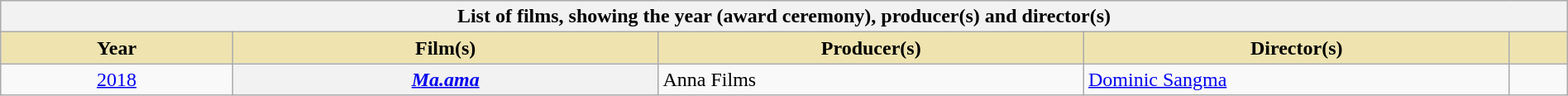<table class="wikitable plainrowheaders" style="width:100%">
<tr>
<th colspan="5">List of films, showing the year (award ceremony), producer(s) and director(s)</th>
</tr>
<tr>
<th scope="col" style="background-color:#EFE4B0;width:12%;">Year</th>
<th scope="col" style="background-color:#EFE4B0;width:22%;">Film(s)</th>
<th scope="col" style="background-color:#EFE4B0;width:22%;">Producer(s)</th>
<th scope="col" style="background-color:#EFE4B0;width:22%;">Director(s)</th>
<th scope="col" style="background-color:#EFE4B0;width:3%;" class="unsortable"></th>
</tr>
<tr>
<td style="text-align:center;"><a href='#'>2018<br></a></td>
<th scope="row"><em><a href='#'>Ma.ama</a></em></th>
<td>Anna Films</td>
<td><a href='#'>Dominic Sangma</a></td>
<td align="center"></td>
</tr>
</table>
